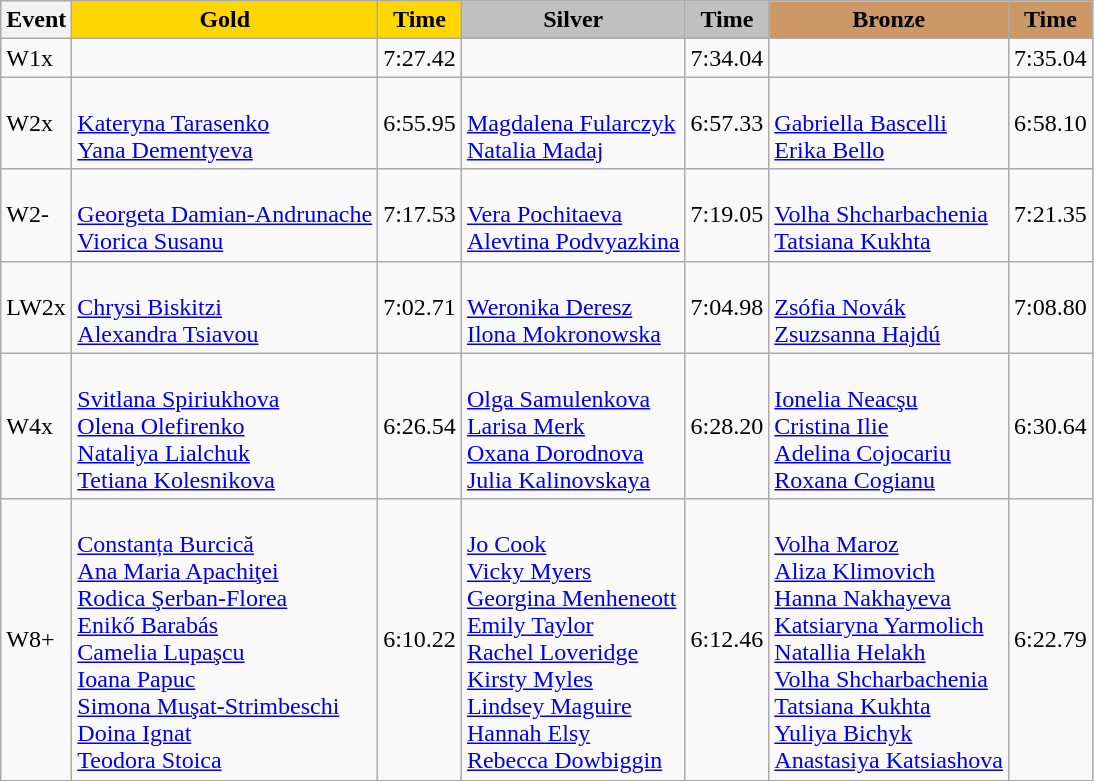<table class="wikitable">
<tr>
<th scope="col">Event</th>
<th scope="col" style="background:gold;">Gold</th>
<th scope="col" style="background:gold;">Time</th>
<th scope="col" style="background:silver;">Silver</th>
<th scope="col" style="background:silver;">Time</th>
<th scope="col" style="background:#c96;">Bronze</th>
<th scope="col" style="background:#c96;">Time</th>
</tr>
<tr>
<td>W1x</td>
<td></td>
<td>7:27.42</td>
<td></td>
<td>7:34.04</td>
<td></td>
<td>7:35.04</td>
</tr>
<tr>
<td>W2x</td>
<td><br> <a href='#'>Kateryna Tarasenko</a><br> <a href='#'>Yana Dementyeva</a></td>
<td>6:55.95</td>
<td><br> <a href='#'>Magdalena Fularczyk</a><br> <a href='#'>Natalia Madaj</a></td>
<td>6:57.33</td>
<td><br> <a href='#'>Gabriella Bascelli</a><br> <a href='#'>Erika Bello</a></td>
<td>6:58.10</td>
</tr>
<tr>
<td>W2-</td>
<td><br> <a href='#'>Georgeta Damian-Andrunache</a><br> <a href='#'>Viorica Susanu</a></td>
<td>7:17.53</td>
<td><br> <a href='#'>Vera Pochitaeva</a><br> <a href='#'>Alevtina Podvyazkina</a></td>
<td>7:19.05</td>
<td><br> <a href='#'>Volha Shcharbachenia</a><br> <a href='#'>Tatsiana Kukhta</a></td>
<td>7:21.35</td>
</tr>
<tr>
<td>LW2x</td>
<td><br> <a href='#'>Chrysi Biskitzi</a><br> <a href='#'>Alexandra Tsiavou</a></td>
<td>7:02.71</td>
<td><br>  <a href='#'>Weronika Deresz</a><br> <a href='#'>Ilona Mokronowska</a></td>
<td>7:04.98</td>
<td><br>  <a href='#'>Zsófia Novák</a><br> <a href='#'>Zsuzsanna Hajdú</a></td>
<td>7:08.80</td>
</tr>
<tr>
<td>W4x</td>
<td><br> <a href='#'>Svitlana Spiriukhova</a><br> <a href='#'>Olena Olefirenko</a><br> <a href='#'>Nataliya Lialchuk</a><br> <a href='#'>Tetiana Kolesnikova</a></td>
<td>6:26.54</td>
<td><br> <a href='#'>Olga Samulenkova</a><br> <a href='#'>Larisa Merk</a><br> <a href='#'>Oxana Dorodnova</a><br> <a href='#'>Julia Kalinovskaya</a></td>
<td>6:28.20</td>
<td><br> <a href='#'>Ionelia Neacşu</a><br> <a href='#'>Cristina Ilie</a><br> <a href='#'>Adelina Cojocariu</a><br>  <a href='#'>Roxana Cogianu</a></td>
<td>6:30.64</td>
</tr>
<tr>
<td>W8+</td>
<td><br> <a href='#'>Constanța Burcică</a><br> <a href='#'>Ana Maria Apachiţei</a><br> <a href='#'>Rodica Şerban-Florea</a><br> <a href='#'>Enikő Barabás</a><br> <a href='#'>Camelia Lupaşcu</a><br> <a href='#'>Ioana Papuc</a><br> <a href='#'>Simona Muşat-Strimbeschi</a><br> <a href='#'>Doina Ignat</a><br> <a href='#'>Teodora Stoica</a></td>
<td>6:10.22</td>
<td><br> <a href='#'>Jo Cook</a><br> <a href='#'>Vicky Myers</a><br> <a href='#'>Georgina Menheneott</a><br> <a href='#'>Emily Taylor</a><br> <a href='#'>Rachel Loveridge</a><br> <a href='#'>Kirsty Myles</a><br> <a href='#'>Lindsey Maguire</a><br> <a href='#'>Hannah Elsy</a><br> <a href='#'>Rebecca Dowbiggin</a></td>
<td>6:12.46</td>
<td><br> <a href='#'>Volha Maroz</a><br> <a href='#'>Aliza Klimovich</a><br> <a href='#'>Hanna Nakhayeva</a><br> <a href='#'>Katsiaryna Yarmolich</a><br> <a href='#'>Natallia Helakh</a><br> <a href='#'>Volha Shcharbachenia</a><br> <a href='#'>Tatsiana Kukhta</a><br> <a href='#'>Yuliya Bichyk</a><br> <a href='#'>Anastasiya Katsiashova</a></td>
<td>6:22.79</td>
</tr>
</table>
